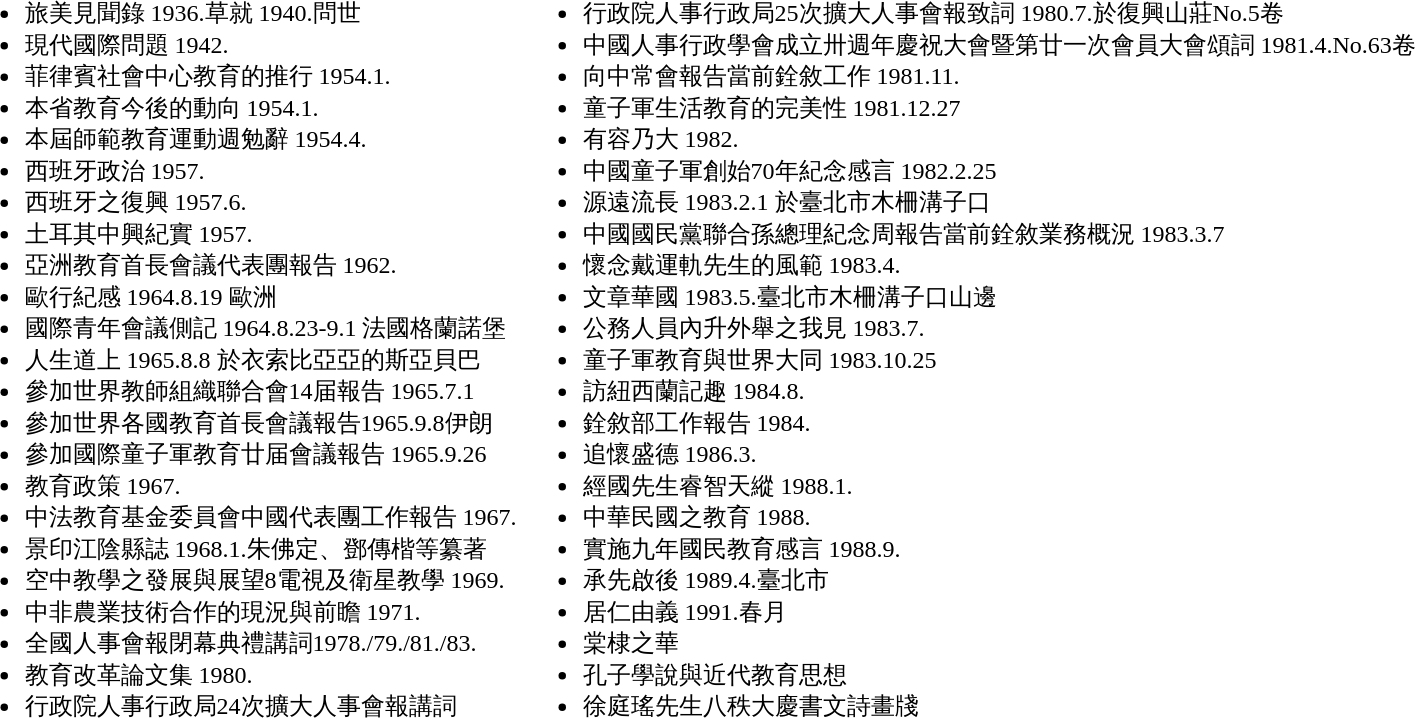<table>
<tr>
<td><br><ul><li>旅美見聞錄 <span>1936.草就 1940.問世</span></li><li>現代國際問題 <span>1942.</span></li><li>菲律賓社會中心教育的推行 <span>1954.1.</span></li><li>本省教育今後的動向 <span>1954.1.</span></li><li>本屆師範教育運動週勉辭 <span>1954.4.</span></li><li>西班牙政治 <span>1957.</span></li><li>西班牙之復興 <span>1957.6.</span></li><li>土耳其中興紀實 <span>1957.</span></li><li>亞洲教育首長會議代表團報告 <span>1962.</span></li><li>歐行紀感 <span>1964.8.19 歐洲</span></li><li>國際青年會議側記 <span>1964.8.23-9.1 法國格蘭諾堡</span></li><li>人生道上 1965.8.8 於衣索比亞亞的斯亞貝巴</li><li>參加世界教師組織聯合會14届報告 <span>1965.7.1</span></li><li>參加世界各國教育首長會議報告<span>1965.9.8伊朗</span></li><li>參加國際童子軍教育廿届會議報告 <span>1965.9.26</span></li><li>教育政策 <span>1967.</span></li><li>中法教育基金委員會中國代表團工作報告 <span>1967.</span></li><li>景印江陰縣誌 <span>1968.1.朱佛定、鄧傳楷等纂著</span></li><li>空中教學之發展與展望8電視及衛星教學 <span>1969.</span></li><li>中非農業技術合作的現況與前瞻 <span>1971.</span></li><li>全國人事會報閉幕典禮講詞<span>1978./79./81./83.</span></li><li>教育改革論文集 <span>1980.</span></li><li>行政院人事行政局24次擴大人事會報講詞</li></ul></td>
<td valign=top><br><ul><li>行政院人事行政局25次擴大人事會報致詞 <span>1980.7.於復興山莊No.5卷</span></li><li>中國人事行政學會成立卅週年慶祝大會暨第廿一次會員大會頌詞 <span>1981.4.No.63卷</span></li><li>向中常會報告當前銓敘工作 <span>1981.11.</span></li><li>童子軍生活教育的完美性 <span>1981.12.27</span></li><li>有容乃大 <span>1982.</span></li><li>中國童子軍創始70年紀念感言 <span>1982.2.25</span></li><li>源遠流長 <span>1983.2.1 於臺北市木柵溝子口</span></li><li>中國國民黨聯合孫總理紀念周報告當前銓敘業務概況 <span>1983.3.7</span></li><li>懷念戴運軌先生的風範 <span>1983.4.</span></li><li>文章華國 <span>1983.5.臺北市木柵溝子口山邊</span></li><li>公務人員內升外舉之我見 <span>1983.7.</span></li><li>童子軍教育與世界大同 <span>1983.10.25</span></li><li>訪紐西蘭記趣 <span>1984.8.</span></li><li>銓敘部工作報告 <span>1984.</span></li><li>追懷盛德 <span>1986.3.</span></li><li>經國先生睿智天縱 <span>1988.1.</span></li><li>中華民國之教育 <span>1988.</span></li><li>實施九年國民教育感言 <span>1988.9.</span></li><li>承先啟後 <span>1989.4.臺北市</span></li><li>居仁由義 <span>1991.春月</span></li><li>棠棣之華</li><li>孔子學說與近代教育思想</li><li>徐庭瑤先生八秩大慶書文詩畫牋</li></ul></td>
</tr>
</table>
